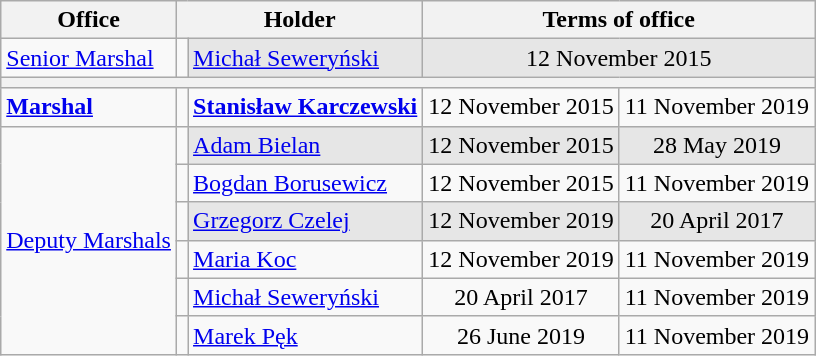<table class="wikitable" style="text-align: center;">
<tr>
<th>Office</th>
<th colspan="2">Holder</th>
<th colspan="2">Terms of office</th>
</tr>
<tr>
<td style="text-align: left;"><a href='#'>Senior Marshal</a></td>
<td></td>
<td style="background: #E6E6E6; text-align: left;"><a href='#'>Michał Seweryński</a></td>
<td colspan="2" style="background: #E6E6E6;">12 November 2015</td>
</tr>
<tr>
<th colspan="5" heigh=1em></th>
</tr>
<tr>
<td style="text-align: left;"><a href='#'><strong>Marshal</strong></a></td>
<td></td>
<td style="text-align: left;"><strong><a href='#'>Stanisław Karczewski</a></strong></td>
<td>12 November 2015</td>
<td>11 November 2019</td>
</tr>
<tr>
<td rowspan="6" style="text-align: left;"><a href='#'>Deputy Marshals</a></td>
<td></td>
<td style="background: #E6E6E6; text-align: left;"><a href='#'>Adam Bielan</a></td>
<td style="background: #E6E6E6;">12 November 2015</td>
<td style="background: #E6E6E6;">28 May 2019</td>
</tr>
<tr>
<td></td>
<td style="text-align: left;"><a href='#'>Bogdan Borusewicz</a></td>
<td>12 November 2015</td>
<td>11 November 2019</td>
</tr>
<tr>
<td></td>
<td style="background: #E6E6E6; text-align: left;"><a href='#'>Grzegorz Czelej</a></td>
<td style="background: #E6E6E6;">12 November 2019</td>
<td style="background: #E6E6E6;">20 April 2017</td>
</tr>
<tr>
<td></td>
<td style="text-align: left;"><a href='#'>Maria Koc</a></td>
<td>12 November 2019</td>
<td>11 November 2019</td>
</tr>
<tr>
<td></td>
<td style="text-align: left;"><a href='#'>Michał Seweryński</a></td>
<td>20 April 2017</td>
<td>11 November 2019</td>
</tr>
<tr>
<td></td>
<td style="text-align: left;"><a href='#'>Marek Pęk</a></td>
<td>26 June 2019</td>
<td>11 November 2019</td>
</tr>
</table>
